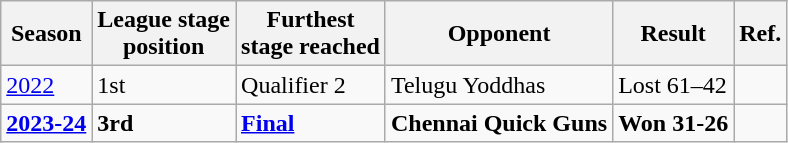<table class="wikitable">
<tr>
<th>Season</th>
<th>League stage<br>position</th>
<th>Furthest<br>stage reached</th>
<th>Opponent</th>
<th>Result</th>
<th>Ref.</th>
</tr>
<tr>
<td><a href='#'>2022</a></td>
<td>1st</td>
<td>Qualifier 2</td>
<td>Telugu Yoddhas</td>
<td>Lost 61–42</td>
<td></td>
</tr>
<tr>
<td><a href='#'><strong>2023-24</strong></a></td>
<td><strong>3rd</strong></td>
<td><a href='#'><strong>Final</strong></a></td>
<td><strong>Chennai Quick Guns</strong></td>
<td><strong>Won 31-26</strong></td>
<td></td>
</tr>
</table>
